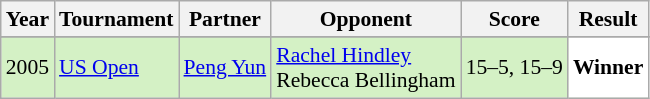<table class="sortable wikitable" style="font-size:90%;">
<tr>
<th>Year</th>
<th>Tournament</th>
<th>Partner</th>
<th>Opponent</th>
<th>Score</th>
<th>Result</th>
</tr>
<tr>
</tr>
<tr style="background:#D4F1C5">
<td align="center">2005</td>
<td align="left"><a href='#'>US Open</a></td>
<td align="left"> <a href='#'>Peng Yun</a></td>
<td align="left"> <a href='#'>Rachel Hindley</a> <br>  Rebecca Bellingham</td>
<td align="left">15–5, 15–9</td>
<td style="text-align:left; background:white"> <strong>Winner</strong></td>
</tr>
</table>
